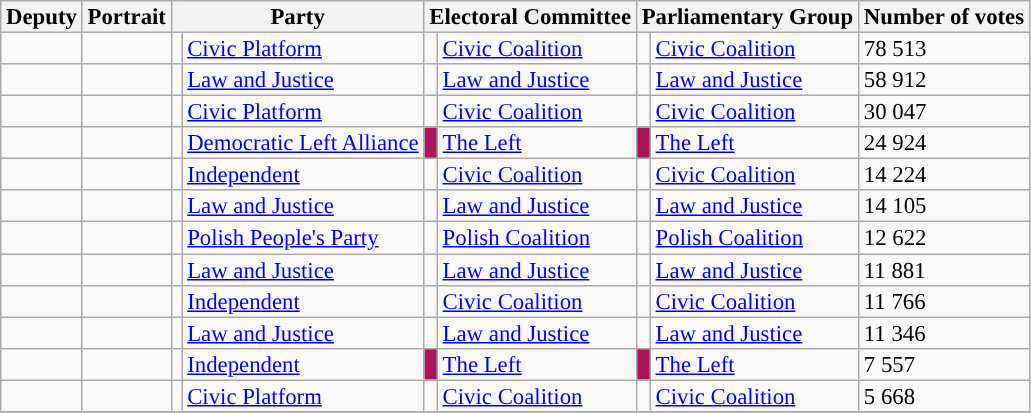<table class="wikitable sortable" style="font-size:95%;line-height:14px;">
<tr>
<th>Deputy</th>
<th>Portrait</th>
<th colspan="2">Party</th>
<th colspan="2">Electoral Committee</th>
<th colspan="2">Parliamentary Group</th>
<th>Number of votes</th>
</tr>
<tr>
<td></td>
<td></td>
<td style="background:"></td>
<td><a href='#'>Civic Platform</a></td>
<td style="background:"></td>
<td><a href='#'>Civic Coalition</a></td>
<td style="background:"></td>
<td><a href='#'>Civic Coalition</a></td>
<td>78 513</td>
</tr>
<tr>
<td></td>
<td></td>
<td style="background:"></td>
<td><a href='#'>Law and Justice</a></td>
<td style="background:"></td>
<td><a href='#'>Law and Justice</a></td>
<td style="background:"></td>
<td><a href='#'>Law and Justice</a></td>
<td>58 912</td>
</tr>
<tr>
<td></td>
<td></td>
<td style="background:"></td>
<td><a href='#'>Civic Platform</a></td>
<td style="background:"></td>
<td><a href='#'>Civic Coalition</a></td>
<td style="background:"></td>
<td><a href='#'>Civic Coalition</a></td>
<td>30 047</td>
</tr>
<tr>
<td></td>
<td></td>
<td style="background:"></td>
<td><a href='#'>Democratic Left Alliance</a></td>
<td style="background:#AC145A;"></td>
<td><a href='#'>The Left</a></td>
<td style="background:#AC145A;"></td>
<td><a href='#'>The Left</a></td>
<td>24 924</td>
</tr>
<tr>
<td></td>
<td></td>
<td style="background:"></td>
<td><a href='#'>Independent</a></td>
<td style="background:"></td>
<td><a href='#'>Civic Coalition</a></td>
<td style="background:"></td>
<td><a href='#'>Civic Coalition</a></td>
<td>14 224</td>
</tr>
<tr>
<td></td>
<td></td>
<td style="background:"></td>
<td><a href='#'>Law and Justice</a></td>
<td style="background:"></td>
<td><a href='#'>Law and Justice</a></td>
<td style="background:"></td>
<td><a href='#'>Law and Justice</a></td>
<td>14 105</td>
</tr>
<tr>
<td></td>
<td></td>
<td style="background:"></td>
<td><a href='#'>Polish People's Party</a></td>
<td style="background:"></td>
<td><a href='#'>Polish Coalition</a></td>
<td style="background:"></td>
<td><a href='#'>Polish Coalition</a></td>
<td>12 622</td>
</tr>
<tr>
<td></td>
<td></td>
<td style="background:"></td>
<td><a href='#'>Law and Justice</a></td>
<td style="background:"></td>
<td><a href='#'>Law and Justice</a></td>
<td style="background:"></td>
<td><a href='#'>Law and Justice</a></td>
<td>11 881</td>
</tr>
<tr>
<td></td>
<td></td>
<td style="background:"></td>
<td><a href='#'>Independent</a></td>
<td style="background:"></td>
<td><a href='#'>Civic Coalition</a></td>
<td style="background:"></td>
<td><a href='#'>Civic Coalition</a></td>
<td>11 766</td>
</tr>
<tr>
<td></td>
<td></td>
<td style="background:"></td>
<td><a href='#'>Law and Justice</a></td>
<td style="background:"></td>
<td><a href='#'>Law and Justice</a></td>
<td style="background:"></td>
<td><a href='#'>Law and Justice</a></td>
<td>11 346</td>
</tr>
<tr>
<td></td>
<td></td>
<td style="background:"></td>
<td><a href='#'>Independent</a></td>
<td style="background:#AC145A;"></td>
<td><a href='#'>The Left</a></td>
<td style="background:#AC145A;"></td>
<td><a href='#'>The Left</a></td>
<td>7 557</td>
</tr>
<tr>
<td></td>
<td></td>
<td style="background:"></td>
<td><a href='#'>Civic Platform</a></td>
<td style="background:"></td>
<td><a href='#'>Civic Coalition</a></td>
<td style="background:"></td>
<td><a href='#'>Civic Coalition</a></td>
<td>5 668</td>
</tr>
<tr>
</tr>
</table>
